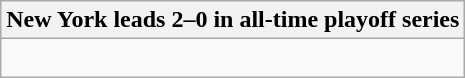<table class="wikitable collapsible collapsed">
<tr>
<th>New York leads 2–0 in all-time playoff series</th>
</tr>
<tr>
<td><br>
</td>
</tr>
</table>
